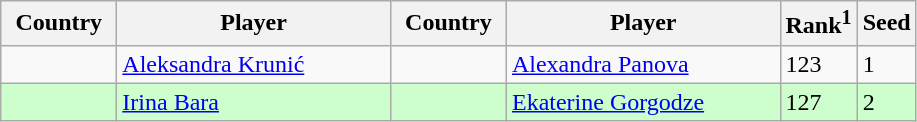<table class="sortable wikitable">
<tr>
<th width="70">Country</th>
<th width="175">Player</th>
<th width="70">Country</th>
<th width="175">Player</th>
<th>Rank<sup>1</sup></th>
<th>Seed</th>
</tr>
<tr>
<td></td>
<td><a href='#'>Aleksandra Krunić</a></td>
<td></td>
<td><a href='#'>Alexandra Panova</a></td>
<td>123</td>
<td>1</td>
</tr>
<tr style="background:#cfc;">
<td></td>
<td><a href='#'>Irina Bara</a></td>
<td></td>
<td><a href='#'>Ekaterine Gorgodze</a></td>
<td>127</td>
<td>2</td>
</tr>
</table>
